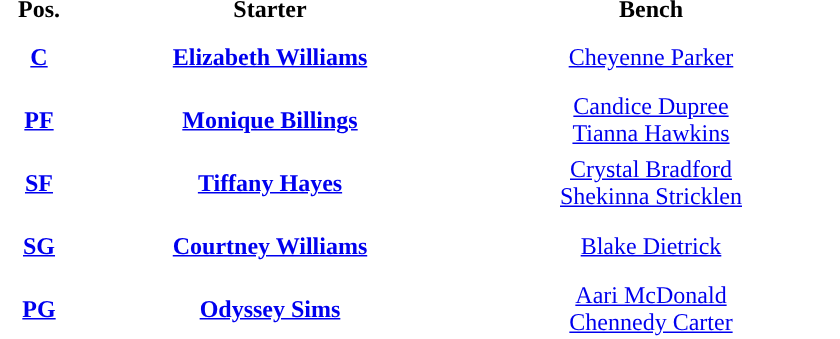<table style="text-align:center; ">
<tr>
<th width="50">Pos.</th>
<th width="250">Starter</th>
<th width="250">Bench</th>
</tr>
<tr style="height:40px; background:white; color:#092C57">
<th><a href='#'><span>C</span></a></th>
<td><strong><a href='#'>Elizabeth Williams</a></strong></td>
<td><a href='#'>Cheyenne Parker</a></td>
</tr>
<tr style="height:40px; background:white; color:#092C57">
<th><a href='#'><span>PF</span></a></th>
<td><strong><a href='#'>Monique Billings</a></strong></td>
<td><a href='#'>Candice Dupree</a><br><a href='#'>Tianna Hawkins</a></td>
</tr>
<tr style="height:40px; background:white; color:#092C57">
<th><a href='#'><span>SF</span></a></th>
<td><strong><a href='#'>Tiffany Hayes</a></strong></td>
<td><a href='#'>Crystal Bradford</a><br><a href='#'>Shekinna Stricklen</a></td>
</tr>
<tr style="height:40px; background:white; color:#092C57">
<th><a href='#'><span>SG</span></a></th>
<td><strong><a href='#'>Courtney Williams</a></strong></td>
<td><a href='#'>Blake Dietrick</a></td>
</tr>
<tr style="height:40px; background:white; color:#092C57">
<th><a href='#'><span>PG</span></a></th>
<td><strong><a href='#'>Odyssey Sims</a></strong></td>
<td><a href='#'>Aari McDonald</a><br><a href='#'>Chennedy Carter</a></td>
</tr>
</table>
